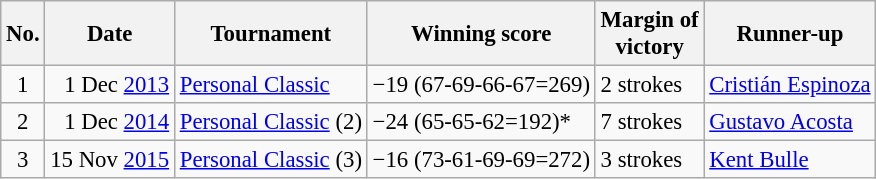<table class="wikitable" style="font-size:95%;">
<tr>
<th>No.</th>
<th>Date</th>
<th>Tournament</th>
<th>Winning score</th>
<th>Margin of<br>victory</th>
<th>Runner-up</th>
</tr>
<tr>
<td align=center>1</td>
<td align=right>1 Dec <a href='#'>2013</a></td>
<td><a href='#'>Personal Classic</a></td>
<td>−19 (67-69-66-67=269)</td>
<td>2 strokes</td>
<td> <a href='#'>Cristián Espinoza</a></td>
</tr>
<tr>
<td align=center>2</td>
<td align=right>1 Dec <a href='#'>2014</a></td>
<td><a href='#'>Personal Classic</a> (2)</td>
<td>−24 (65-65-62=192)*</td>
<td>7 strokes</td>
<td> <a href='#'>Gustavo Acosta</a></td>
</tr>
<tr>
<td align=center>3</td>
<td align=right>15 Nov <a href='#'>2015</a></td>
<td><a href='#'>Personal Classic</a> (3)</td>
<td>−16 (73-61-69-69=272)</td>
<td>3 strokes</td>
<td> <a href='#'>Kent Bulle</a></td>
</tr>
</table>
